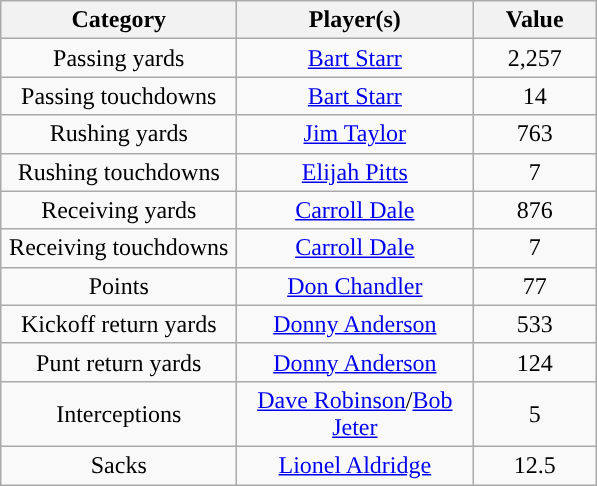<table class="wikitable" style="text-align:center">
<tr>
<th width=150px>Category</th>
<th width=150px>Player(s)</th>
<th width=75px>Value</th>
</tr>
<tr>
<td>Passing yards</td>
<td><a href='#'>Bart Starr</a></td>
<td>2,257</td>
</tr>
<tr>
<td>Passing touchdowns</td>
<td><a href='#'>Bart Starr</a></td>
<td>14</td>
</tr>
<tr>
<td>Rushing yards</td>
<td><a href='#'>Jim Taylor</a></td>
<td>763</td>
</tr>
<tr>
<td>Rushing touchdowns</td>
<td><a href='#'>Elijah Pitts</a></td>
<td>7</td>
</tr>
<tr>
<td>Receiving yards</td>
<td><a href='#'>Carroll Dale</a></td>
<td>876</td>
</tr>
<tr>
<td>Receiving touchdowns</td>
<td><a href='#'>Carroll Dale</a></td>
<td>7</td>
</tr>
<tr>
<td>Points</td>
<td><a href='#'>Don Chandler</a></td>
<td>77</td>
</tr>
<tr>
<td>Kickoff return yards</td>
<td><a href='#'>Donny Anderson</a></td>
<td>533</td>
</tr>
<tr>
<td>Punt return yards</td>
<td><a href='#'>Donny Anderson</a></td>
<td>124</td>
</tr>
<tr>
<td>Interceptions</td>
<td><a href='#'>Dave Robinson</a>/<a href='#'>Bob Jeter</a></td>
<td>5</td>
</tr>
<tr>
<td>Sacks</td>
<td><a href='#'>Lionel Aldridge</a></td>
<td>12.5</td>
</tr>
</table>
